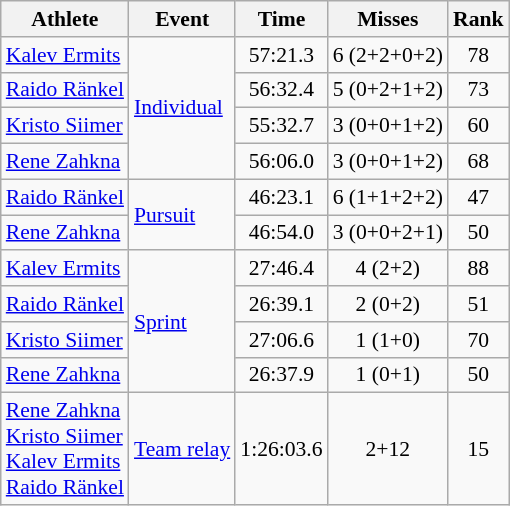<table class="wikitable" style="font-size:90%;text-align:center;">
<tr>
<th>Athlete</th>
<th>Event</th>
<th>Time</th>
<th>Misses</th>
<th>Rank</th>
</tr>
<tr>
<td align=left><a href='#'>Kalev Ermits</a></td>
<td align=left rowspan=4><a href='#'>Individual</a></td>
<td>57:21.3</td>
<td>6 (2+2+0+2)</td>
<td>78</td>
</tr>
<tr>
<td align=left><a href='#'>Raido Ränkel</a></td>
<td>56:32.4</td>
<td>5 (0+2+1+2)</td>
<td>73</td>
</tr>
<tr>
<td align=left><a href='#'>Kristo Siimer</a></td>
<td>55:32.7</td>
<td>3 (0+0+1+2)</td>
<td>60</td>
</tr>
<tr>
<td align=left><a href='#'>Rene Zahkna</a></td>
<td>56:06.0</td>
<td>3 (0+0+1+2)</td>
<td>68</td>
</tr>
<tr>
<td align=left><a href='#'>Raido Ränkel</a></td>
<td align=left rowspan=2><a href='#'>Pursuit</a></td>
<td>46:23.1</td>
<td>6 (1+1+2+2)</td>
<td>47</td>
</tr>
<tr>
<td align=left><a href='#'>Rene Zahkna</a></td>
<td>46:54.0</td>
<td>3 (0+0+2+1)</td>
<td>50</td>
</tr>
<tr>
<td align=left><a href='#'>Kalev Ermits</a></td>
<td align=left rowspan=4><a href='#'>Sprint</a></td>
<td>27:46.4</td>
<td>4 (2+2)</td>
<td>88</td>
</tr>
<tr>
<td align=left><a href='#'>Raido Ränkel</a></td>
<td>26:39.1</td>
<td>2 (0+2)</td>
<td>51</td>
</tr>
<tr>
<td align=left><a href='#'>Kristo Siimer</a></td>
<td>27:06.6</td>
<td>1 (1+0)</td>
<td>70</td>
</tr>
<tr>
<td align=left><a href='#'>Rene Zahkna</a></td>
<td>26:37.9</td>
<td>1 (0+1)</td>
<td>50</td>
</tr>
<tr align=center>
<td align=left><a href='#'>Rene Zahkna</a><br><a href='#'>Kristo Siimer</a><br><a href='#'>Kalev Ermits</a><br><a href='#'>Raido Ränkel</a></td>
<td align=left><a href='#'>Team relay</a></td>
<td>1:26:03.6</td>
<td>2+12</td>
<td>15</td>
</tr>
</table>
